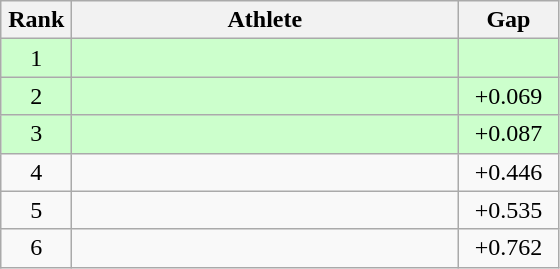<table class=wikitable style="text-align:center">
<tr>
<th width=40>Rank</th>
<th width=250>Athlete</th>
<th width=60>Gap</th>
</tr>
<tr bgcolor="ccffcc">
<td>1</td>
<td align=left></td>
<td></td>
</tr>
<tr bgcolor="ccffcc">
<td>2</td>
<td align=left></td>
<td>+0.069</td>
</tr>
<tr bgcolor="ccffcc">
<td>3</td>
<td align=left></td>
<td>+0.087</td>
</tr>
<tr>
<td>4</td>
<td align=left></td>
<td>+0.446</td>
</tr>
<tr>
<td>5</td>
<td align=left></td>
<td>+0.535</td>
</tr>
<tr>
<td>6</td>
<td align=left></td>
<td>+0.762</td>
</tr>
</table>
